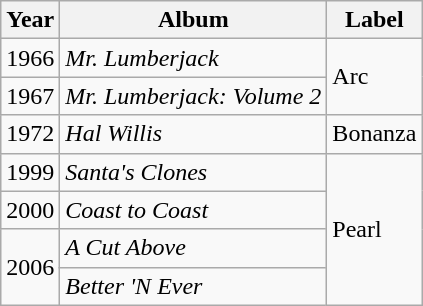<table class="wikitable">
<tr>
<th>Year</th>
<th>Album</th>
<th>Label</th>
</tr>
<tr>
<td>1966</td>
<td><em>Mr. Lumberjack</em></td>
<td rowspan="2">Arc</td>
</tr>
<tr>
<td>1967</td>
<td><em>Mr. Lumberjack: Volume 2</em></td>
</tr>
<tr>
<td>1972</td>
<td><em>Hal Willis</em></td>
<td>Bonanza</td>
</tr>
<tr>
<td>1999</td>
<td><em>Santa's Clones</em></td>
<td rowspan="4">Pearl</td>
</tr>
<tr>
<td>2000</td>
<td><em>Coast to Coast</em></td>
</tr>
<tr>
<td rowspan="2">2006</td>
<td><em>A Cut Above</em></td>
</tr>
<tr>
<td><em>Better 'N Ever</em></td>
</tr>
</table>
